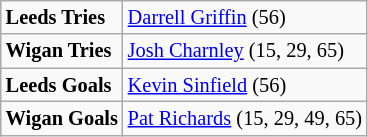<table class="wikitable" style="font-size:85%;">
<tr>
<td><strong>Leeds Tries</strong></td>
<td><a href='#'>Darrell Griffin</a> (56)</td>
</tr>
<tr>
<td><strong>Wigan Tries</strong></td>
<td><a href='#'>Josh Charnley</a> (15, 29, 65)</td>
</tr>
<tr>
<td><strong>Leeds Goals</strong></td>
<td><a href='#'>Kevin Sinfield</a> (56)</td>
</tr>
<tr>
<td><strong>Wigan Goals</strong></td>
<td><a href='#'>Pat Richards</a> (15, 29, 49, 65)</td>
</tr>
</table>
